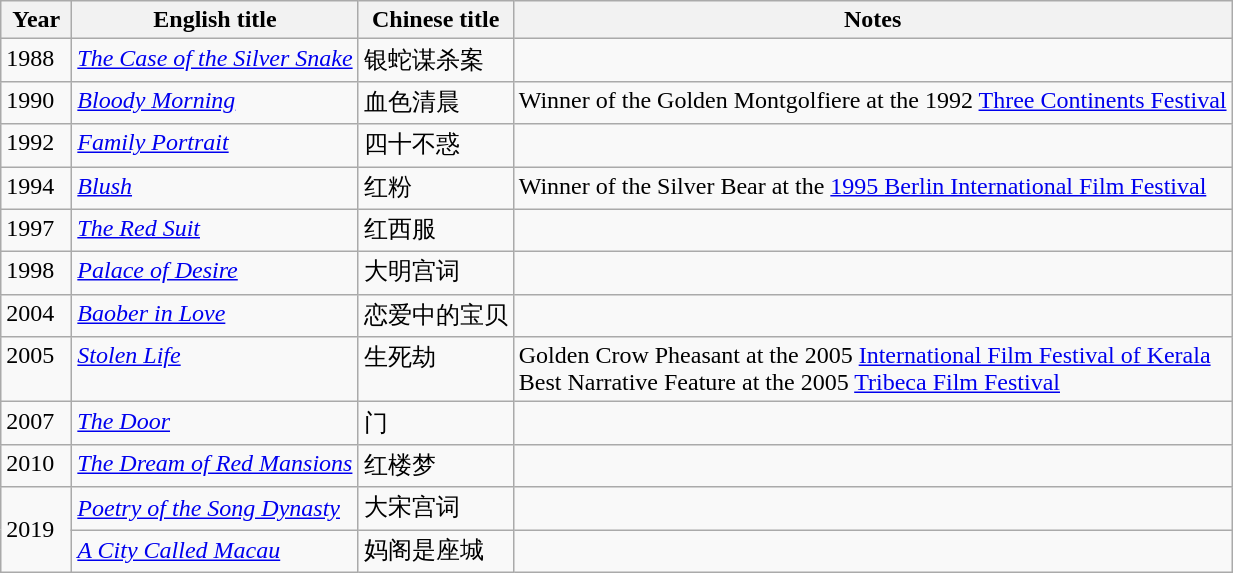<table class="wikitable">
<tr>
<th align="left" valign="top" width="40">Year</th>
<th align="left" valign="top">English title</th>
<th align="left" valign="top">Chinese title</th>
<th align="left" valign="top">Notes</th>
</tr>
<tr>
<td align="left" valign="top">1988</td>
<td align="left" valign="top"><em><a href='#'>The Case of the Silver Snake</a></em></td>
<td align="left" valign="top">银蛇谋杀案</td>
<td align="left" valign="top"></td>
</tr>
<tr>
<td align="left" valign="top">1990</td>
<td align="left" valign="top"><em><a href='#'>Bloody Morning</a></em></td>
<td align="left" valign="top">血色清晨</td>
<td align="left" valign="top">Winner of the Golden Montgolfiere at the 1992 <a href='#'>Three Continents Festival</a></td>
</tr>
<tr>
<td align="left" valign="top">1992</td>
<td align="left" valign="top"><em><a href='#'>Family Portrait</a></em></td>
<td align="left" valign="top">四十不惑</td>
<td align="left" valign="top"></td>
</tr>
<tr>
<td align="left" valign="top">1994</td>
<td align="left" valign="top"><em><a href='#'>Blush</a></em></td>
<td align="left" valign="top">红粉</td>
<td align="left" valign="top">Winner of the Silver Bear at the <a href='#'>1995 Berlin International Film Festival</a></td>
</tr>
<tr>
<td align="left" valign="top">1997</td>
<td align="left" valign="top"><em><a href='#'>The Red Suit</a></em></td>
<td align="left" valign="top">红西服</td>
<td align="left" valign="top"></td>
</tr>
<tr>
<td align="left" valign="top">1998</td>
<td align="left" valign="top"><em><a href='#'>Palace of Desire</a></em></td>
<td align="left" valign="top">大明宫词</td>
<td align="left" valign="top"></td>
</tr>
<tr>
<td align="left" valign="top">2004</td>
<td align="left" valign="top"><em><a href='#'>Baober in Love</a></em></td>
<td align="left" valign="top">恋爱中的宝贝</td>
<td align="left" valign="top"></td>
</tr>
<tr>
<td align="left" valign="top">2005</td>
<td align="left" valign="top"><em><a href='#'>Stolen Life</a></em></td>
<td align="left" valign="top">生死劫</td>
<td align="left" valign="top">Golden Crow Pheasant at the 2005 <a href='#'>International Film Festival of Kerala</a><br>Best Narrative Feature at the 2005 <a href='#'>Tribeca Film Festival</a></td>
</tr>
<tr>
<td align="left" valign="top">2007</td>
<td align="left" valign="top"><em><a href='#'>The Door</a></em></td>
<td align="left" valign="top">门</td>
<td align="left" valign="top"></td>
</tr>
<tr>
<td align="left" valign="top">2010</td>
<td align="left" valign="top"><em><a href='#'>The Dream of Red Mansions</a></em></td>
<td align="left" valign="top">红楼梦</td>
<td align="left" valign="top"></td>
</tr>
<tr>
<td rowspan=2>2019</td>
<td><em><a href='#'>Poetry of the Song Dynasty</a></em></td>
<td>大宋宫词</td>
<td></td>
</tr>
<tr>
<td><em><a href='#'>A City Called Macau</a></em></td>
<td>妈阁是座城</td>
<td></td>
</tr>
</table>
